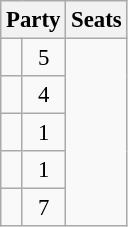<table class="wikitable" style="font-size: 95%;">
<tr>
<th colspan=2>Party</th>
<th>Seats</th>
</tr>
<tr>
<td></td>
<td align="center">5</td>
</tr>
<tr>
<td></td>
<td align="center">4</td>
</tr>
<tr>
<td></td>
<td align="center">1</td>
</tr>
<tr>
<td></td>
<td align="center">1</td>
</tr>
<tr>
<td></td>
<td align="center">7</td>
</tr>
</table>
